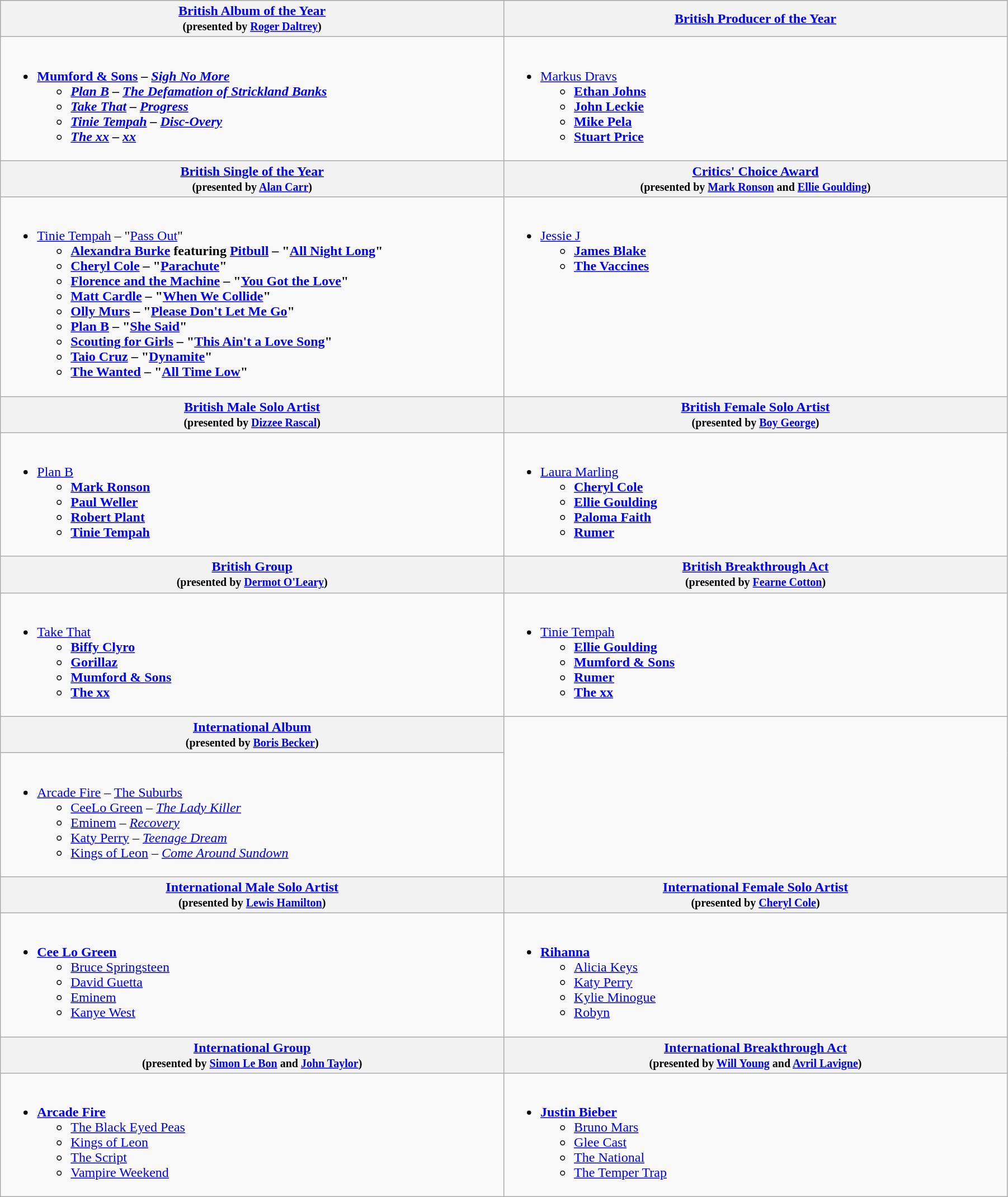<table class="wikitable" style="width:95%">
<tr bgcolor="#bebebe">
<th width="50%"><a href='#'>British Album of the Year</a><br><small>(presented by <strong><a href='#'>Roger Daltrey</a></strong>)</small></th>
<th width="50%"><a href='#'>British Producer of the Year</a></th>
</tr>
<tr>
<td valign="top"><br><ul><li><strong><a href='#'>Mumford & Sons</a> – <em><a href='#'>Sigh No More</a><strong><em><ul><li><a href='#'>Plan B</a> – </em><a href='#'>The Defamation of Strickland Banks</a><em></li><li><a href='#'>Take That</a> – </em><a href='#'>Progress</a><em></li><li><a href='#'>Tinie Tempah</a> – </em><a href='#'>Disc-Overy</a><em></li><li><a href='#'>The xx</a> – </em><a href='#'>xx</a><em></li></ul></li></ul></td>
<td valign="top"><br><ul><li></strong><a href='#'>Markus Dravs</a><strong><ul><li><a href='#'>Ethan Johns</a></li><li><a href='#'>John Leckie</a></li><li><a href='#'>Mike Pela</a></li><li><a href='#'>Stuart Price</a></li></ul></li></ul></td>
</tr>
<tr>
<th width="50%"><a href='#'>British Single of the Year</a><br><small>(presented by </strong><a href='#'>Alan Carr</a><strong>)</small></th>
<th width="50%"><a href='#'>Critics' Choice Award</a><br><small>(presented by </strong><a href='#'>Mark Ronson</a><strong> and </strong><a href='#'>Ellie Goulding</a><strong>)</small></th>
</tr>
<tr>
<td valign="top"><br><ul><li></strong> <a href='#'>Tinie Tempah</a> – "<a href='#'>Pass Out</a>" <strong><ul><li><a href='#'>Alexandra Burke</a> featuring <a href='#'>Pitbull</a> – "<a href='#'>All Night Long</a>"</li><li><a href='#'>Cheryl Cole</a> – "<a href='#'>Parachute</a>"</li><li><a href='#'>Florence and the Machine</a> – "<a href='#'>You Got the Love</a>"</li><li><a href='#'>Matt Cardle</a> – "<a href='#'>When We Collide</a>"</li><li><a href='#'>Olly Murs</a> – "<a href='#'>Please Don't Let Me Go</a>"</li><li><a href='#'>Plan B</a> – "<a href='#'>She Said</a>"</li><li><a href='#'>Scouting for Girls</a> – "<a href='#'>This Ain't a Love Song</a>"</li><li><a href='#'>Taio Cruz</a> – "<a href='#'>Dynamite</a>"</li><li><a href='#'>The Wanted</a> – "<a href='#'>All Time Low</a>"</li></ul></li></ul></td>
<td valign="top"><br><ul><li></strong><a href='#'>Jessie J</a><strong><ul><li><a href='#'>James Blake</a></li><li><a href='#'>The Vaccines</a></li></ul></li></ul></td>
</tr>
<tr>
<th width="50%"><a href='#'>British Male Solo Artist</a><br><small>(presented by </strong><a href='#'>Dizzee Rascal</a><strong>)</small></th>
<th width="50%"><a href='#'>British Female Solo Artist</a><br><small>(presented by </strong><a href='#'>Boy George</a><strong>)</small></th>
</tr>
<tr>
<td valign="top"><br><ul><li></strong><a href='#'>Plan B</a><strong><ul><li><a href='#'>Mark Ronson</a></li><li><a href='#'>Paul Weller</a></li><li><a href='#'>Robert Plant</a></li><li><a href='#'>Tinie Tempah</a></li></ul></li></ul></td>
<td valign="top"><br><ul><li></strong><a href='#'>Laura Marling</a><strong><ul><li><a href='#'>Cheryl Cole</a></li><li><a href='#'>Ellie Goulding</a></li><li><a href='#'>Paloma Faith</a></li><li><a href='#'>Rumer</a></li></ul></li></ul></td>
</tr>
<tr>
<th width="50%"><a href='#'>British Group</a><br><small>(presented by </strong><a href='#'>Dermot O'Leary</a><strong>)</small></th>
<th width="50%"><a href='#'>British Breakthrough Act</a><br><small>(presented by </strong><a href='#'>Fearne Cotton</a><strong>)</small></th>
</tr>
<tr>
<td valign="top"><br><ul><li></strong><a href='#'>Take That</a><strong><ul><li><a href='#'>Biffy Clyro</a></li><li><a href='#'>Gorillaz</a></li><li><a href='#'>Mumford & Sons</a></li><li><a href='#'>The xx</a></li></ul></li></ul></td>
<td valign="top"><br><ul><li></strong><a href='#'>Tinie Tempah</a><strong><ul><li><a href='#'>Ellie Goulding</a></li><li><a href='#'>Mumford & Sons</a></li><li><a href='#'>Rumer</a></li><li><a href='#'>The xx</a></li></ul></li></ul></td>
</tr>
<tr>
<th width="50%"><a href='#'>International Album</a><br><small>(presented by </strong><a href='#'>Boris Becker</a><strong>)</small></th>
</tr>
<tr>
<td valign="top"><br><ul><li></strong><a href='#'>Arcade Fire</a> – </em><a href='#'>The Suburbs</a></em></strong><ul><li><a href='#'>CeeLo Green</a> – <em><a href='#'>The Lady Killer</a></em></li><li><a href='#'>Eminem</a> – <em><a href='#'>Recovery</a></em></li><li><a href='#'>Katy Perry</a> – <em><a href='#'>Teenage Dream</a></em></li><li><a href='#'>Kings of Leon</a> – <em><a href='#'>Come Around Sundown</a></em></li></ul></li></ul></td>
</tr>
<tr>
<th width="50%"><a href='#'>International Male Solo Artist</a><br><small>(presented by <strong><a href='#'>Lewis Hamilton</a></strong>)</small></th>
<th width="50%"><a href='#'>International Female Solo Artist</a><br><small>(presented by <strong><a href='#'>Cheryl Cole</a></strong>)</small></th>
</tr>
<tr>
<td valign="top"><br><ul><li><strong><a href='#'>Cee Lo Green</a></strong><ul><li><a href='#'>Bruce Springsteen</a></li><li><a href='#'>David Guetta</a></li><li><a href='#'>Eminem</a></li><li><a href='#'>Kanye West</a></li></ul></li></ul></td>
<td valign="top"><br><ul><li><strong><a href='#'>Rihanna</a></strong><ul><li><a href='#'>Alicia Keys</a></li><li><a href='#'>Katy Perry</a></li><li><a href='#'>Kylie Minogue</a></li><li><a href='#'>Robyn</a></li></ul></li></ul></td>
</tr>
<tr>
<th width="50%"><a href='#'>International Group</a><br><small>(presented by <strong><a href='#'>Simon Le Bon</a></strong> and <strong><a href='#'>John Taylor</a></strong>)</small></th>
<th width="50%"><a href='#'>International Breakthrough Act</a><br><small>(presented by <strong><a href='#'>Will Young</a></strong> and <strong><a href='#'>Avril Lavigne</a></strong>)</small></th>
</tr>
<tr>
<td valign="top"><br><ul><li><strong><a href='#'>Arcade Fire</a></strong><ul><li><a href='#'>The Black Eyed Peas</a></li><li><a href='#'>Kings of Leon</a></li><li><a href='#'>The Script</a></li><li><a href='#'>Vampire Weekend</a></li></ul></li></ul></td>
<td valign="top"><br><ul><li><strong><a href='#'>Justin Bieber</a></strong><ul><li><a href='#'>Bruno Mars</a></li><li><a href='#'>Glee Cast</a></li><li><a href='#'>The National</a></li><li><a href='#'>The Temper Trap</a></li></ul></li></ul></td>
</tr>
</table>
